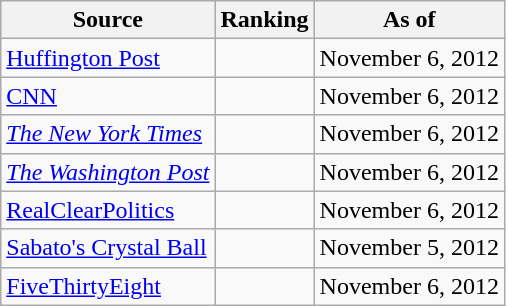<table class="wikitable" style="text-align:center">
<tr>
<th>Source</th>
<th>Ranking</th>
<th>As of</th>
</tr>
<tr>
<td align="left"><a href='#'>Huffington Post</a></td>
<td></td>
<td>November 6, 2012</td>
</tr>
<tr>
<td align="left"><a href='#'>CNN</a></td>
<td></td>
<td>November 6, 2012</td>
</tr>
<tr>
<td align=left><em><a href='#'>The New York Times</a></em></td>
<td></td>
<td>November 6, 2012</td>
</tr>
<tr>
<td align="left"><em><a href='#'>The Washington Post</a></em></td>
<td></td>
<td>November 6, 2012</td>
</tr>
<tr>
<td align="left"><a href='#'>RealClearPolitics</a></td>
<td></td>
<td>November 6, 2012</td>
</tr>
<tr>
<td align="left"><a href='#'>Sabato's Crystal Ball</a></td>
<td></td>
<td>November 5, 2012</td>
</tr>
<tr>
<td align="left"><a href='#'>FiveThirtyEight</a></td>
<td></td>
<td>November 6, 2012</td>
</tr>
</table>
